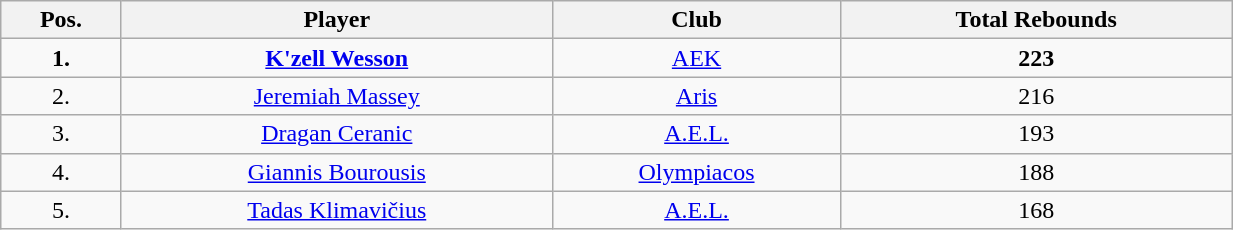<table class="wikitable" style="text-align: center;" width="65%">
<tr>
<th>Pos.</th>
<th>Player</th>
<th>Club</th>
<th>Total Rebounds</th>
</tr>
<tr>
<td align="center"><strong>1.</strong></td>
<td> <strong><a href='#'>K'zell Wesson</a></strong></td>
<td><a href='#'>AEK</a></td>
<td align="center"><strong>223</strong></td>
</tr>
<tr>
<td align="center">2.</td>
<td> <a href='#'>Jeremiah Massey</a></td>
<td><a href='#'>Aris</a></td>
<td align="center">216</td>
</tr>
<tr .=>
<td align="center">3.</td>
<td> <a href='#'>Dragan Ceranic</a></td>
<td><a href='#'>A.E.L.</a></td>
<td align="center">193</td>
</tr>
<tr>
<td align="center">4.</td>
<td> <a href='#'>Giannis Bourousis</a></td>
<td><a href='#'>Olympiacos</a></td>
<td align="center">188</td>
</tr>
<tr>
<td align="center">5.</td>
<td> <a href='#'>Tadas Klimavičius</a></td>
<td><a href='#'>A.E.L.</a></td>
<td align="center">168</td>
</tr>
</table>
